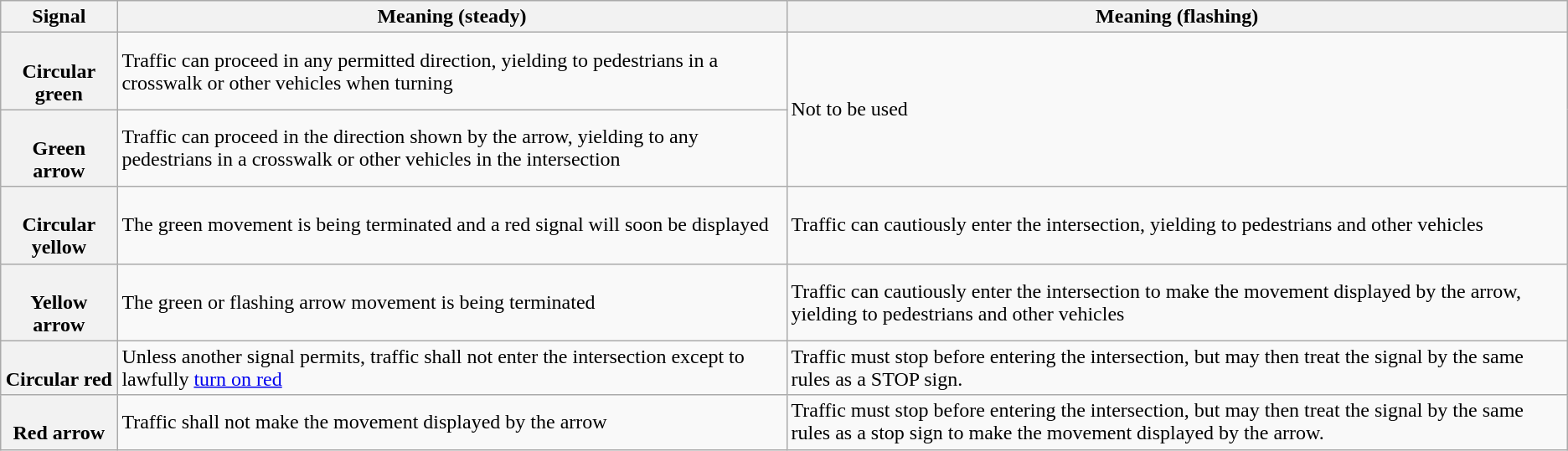<table class="wikitable mw-collapsible mw-collapsed">
<tr>
<th>Signal</th>
<th>Meaning (steady)</th>
<th>Meaning (flashing)</th>
</tr>
<tr>
<th><br>Circular green</th>
<td>Traffic can proceed in any permitted direction, yielding to pedestrians in a crosswalk or other vehicles when turning</td>
<td rowspan="2">Not to be used</td>
</tr>
<tr>
<th><br>Green arrow</th>
<td>Traffic can proceed in the direction shown by the arrow, yielding to any pedestrians in a crosswalk or other vehicles in the intersection</td>
</tr>
<tr>
<th><br>Circular yellow</th>
<td>The green movement is being terminated and a red signal will soon be displayed</td>
<td>Traffic can cautiously enter the intersection, yielding to pedestrians and other vehicles</td>
</tr>
<tr>
<th><br>Yellow arrow</th>
<td>The green or flashing arrow movement is being terminated</td>
<td>Traffic can cautiously enter the intersection to make the movement displayed by the arrow, yielding to pedestrians and other vehicles</td>
</tr>
<tr>
<th><br>Circular red</th>
<td>Unless another signal permits, traffic shall not enter the intersection except to lawfully <a href='#'>turn on red</a></td>
<td>Traffic must stop before entering the intersection, but may then treat the signal by the same rules as a STOP sign.</td>
</tr>
<tr>
<th><br>Red arrow</th>
<td>Traffic shall not make the movement displayed by the arrow</td>
<td>Traffic must stop before entering the intersection, but may then treat the signal by the same rules as a stop sign to make the movement displayed by the arrow.</td>
</tr>
</table>
